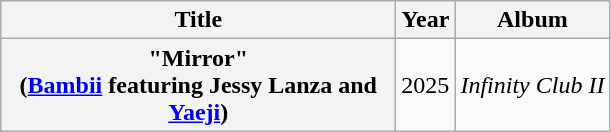<table class="wikitable plainrowheaders" style="text-align:center;">
<tr>
<th scope="col" style="width:16em;">Title</th>
<th scope="col">Year</th>
<th scope="col">Album</th>
</tr>
<tr>
<th scope="row">"Mirror"<br><span>(<a href='#'>Bambii</a> featuring Jessy Lanza and <a href='#'>Yaeji</a>)</span></th>
<td>2025</td>
<td><em>Infinity Club II</em></td>
</tr>
</table>
